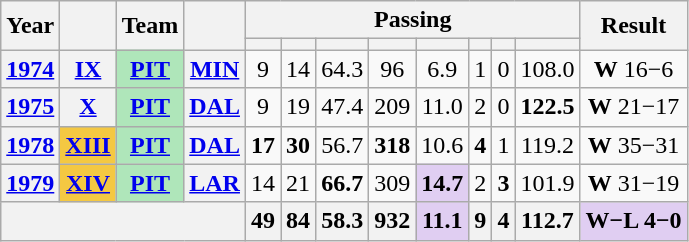<table class="wikitable" style="text-align:center;">
<tr>
<th rowspan="2">Year</th>
<th rowspan="2"></th>
<th rowspan="2">Team</th>
<th rowspan="2"></th>
<th colspan="8">Passing</th>
<th rowspan="2">Result</th>
</tr>
<tr>
<th></th>
<th></th>
<th></th>
<th></th>
<th></th>
<th></th>
<th></th>
<th></th>
</tr>
<tr>
<th><a href='#'>1974</a></th>
<th><a href='#'>IX</a></th>
<th style="background:#afe6ba;"><a href='#'>PIT</a></th>
<th><a href='#'>MIN</a></th>
<td>9</td>
<td>14</td>
<td>64.3</td>
<td>96</td>
<td>6.9</td>
<td>1</td>
<td>0</td>
<td>108.0</td>
<td><strong>W</strong> 16−6</td>
</tr>
<tr>
<th><a href='#'>1975</a></th>
<th><a href='#'>X</a></th>
<th style="background:#afe6ba;"><a href='#'>PIT</a></th>
<th><a href='#'>DAL</a></th>
<td>9</td>
<td>19</td>
<td>47.4</td>
<td>209</td>
<td>11.0</td>
<td>2</td>
<td>0</td>
<td><strong>122.5</strong></td>
<td><strong>W</strong> 21−17</td>
</tr>
<tr>
<th><a href='#'>1978</a></th>
<th style="background:#f4c842;"><a href='#'>XIII</a></th>
<th style="background:#afe6ba;"><a href='#'>PIT</a></th>
<th><a href='#'>DAL</a></th>
<td><strong>17</strong></td>
<td><strong>30</strong></td>
<td>56.7</td>
<td><strong>318</strong></td>
<td>10.6</td>
<td><strong>4</strong></td>
<td>1</td>
<td>119.2</td>
<td><strong>W</strong> 35−31</td>
</tr>
<tr>
<th><a href='#'>1979</a></th>
<th style="background:#f4c842;"><a href='#'>XIV</a></th>
<th style="background:#afe6ba;"><a href='#'>PIT</a></th>
<th><a href='#'>LAR</a></th>
<td>14</td>
<td>21</td>
<td><strong>66.7</strong></td>
<td>309</td>
<td style="background:#e0cef2;"><strong>14.7</strong></td>
<td>2</td>
<td><strong>3</strong></td>
<td>101.9</td>
<td><strong>W</strong> 31−19</td>
</tr>
<tr>
<th colspan="4"></th>
<th>49</th>
<th>84</th>
<th>58.3</th>
<th>932</th>
<th style="background:#e0cef2;">11.1</th>
<th>9</th>
<th>4</th>
<th>112.7</th>
<th style="background:#e0cef2;">W−L 4−0</th>
</tr>
</table>
